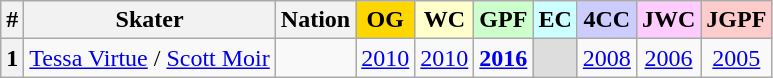<table class="wikitable sortable" style="text-align: center;">
<tr>
<th>#</th>
<th>Skater</th>
<th>Nation</th>
<th style="background-color: gold;">OG</th>
<th style="background-color: #ffc;">WC</th>
<th style="background-color: #cfc;">GPF</th>
<th style="background-color: #cff;">EC</th>
<th style="background-color: #ccf;">4CC</th>
<th style="background-color: #fcf;">JWC</th>
<th style="background-color: #fcc;">JGPF</th>
</tr>
<tr>
<th>1</th>
<td style="text-align: left;"><a href='#'>Tessa Virtue</a> / <a href='#'>Scott Moir</a></td>
<td></td>
<td><a href='#'>2010</a></td>
<td><a href='#'>2010</a></td>
<td><strong><a href='#'>2016</a></strong></td>
<td style="background-color: #ddd;"></td>
<td><a href='#'>2008</a></td>
<td><a href='#'>2006</a></td>
<td><a href='#'>2005</a></td>
</tr>
</table>
